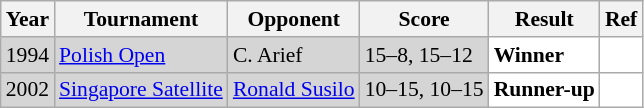<table class="sortable wikitable" style="font-size: 90%;">
<tr>
<th>Year</th>
<th>Tournament</th>
<th>Opponent</th>
<th>Score</th>
<th>Result</th>
<th>Ref</th>
</tr>
<tr style="background:#D5D5D5">
<td align="center">1994</td>
<td align="left"><a href='#'>Polish Open</a></td>
<td align="left"> C. Arief</td>
<td align="left">15–8, 15–12</td>
<td style="text-align:left; background:white"> <strong>Winner</strong></td>
<td style="text-align:center; background:white"></td>
</tr>
<tr style="background:#D5D5D5">
<td align="center">2002</td>
<td align="left"><a href='#'>Singapore Satellite</a></td>
<td align="left"> <a href='#'>Ronald Susilo</a></td>
<td align="left">10–15, 10–15</td>
<td style="text-align:left; background:white"> <strong>Runner-up</strong></td>
<td style="text-align:center; background:white"></td>
</tr>
</table>
